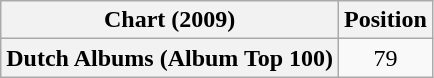<table class="wikitable plainrowheaders" style="text-align:center">
<tr>
<th scope="col">Chart (2009)</th>
<th scope="col">Position</th>
</tr>
<tr>
<th scope="row">Dutch Albums (Album Top 100)</th>
<td>79</td>
</tr>
</table>
